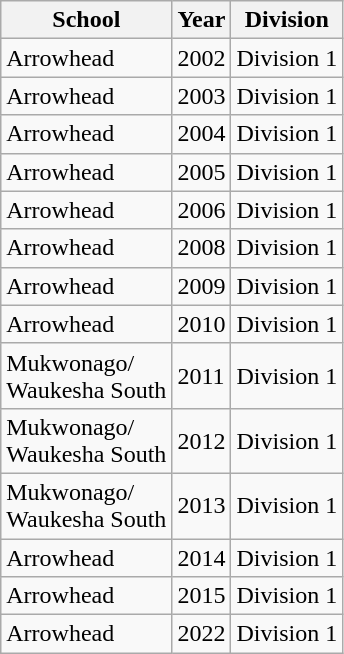<table class="wikitable">
<tr>
<th>School</th>
<th>Year</th>
<th>Division</th>
</tr>
<tr>
<td>Arrowhead</td>
<td>2002</td>
<td>Division 1</td>
</tr>
<tr>
<td>Arrowhead</td>
<td>2003</td>
<td>Division 1</td>
</tr>
<tr>
<td>Arrowhead</td>
<td>2004</td>
<td>Division 1</td>
</tr>
<tr>
<td>Arrowhead</td>
<td>2005</td>
<td>Division 1</td>
</tr>
<tr>
<td>Arrowhead</td>
<td>2006</td>
<td>Division 1</td>
</tr>
<tr>
<td>Arrowhead</td>
<td>2008</td>
<td>Division 1</td>
</tr>
<tr>
<td>Arrowhead</td>
<td>2009</td>
<td>Division 1</td>
</tr>
<tr>
<td>Arrowhead</td>
<td>2010</td>
<td>Division 1</td>
</tr>
<tr>
<td>Mukwonago/<br>Waukesha South</td>
<td>2011</td>
<td>Division 1</td>
</tr>
<tr>
<td>Mukwonago/<br>Waukesha South</td>
<td>2012</td>
<td>Division 1</td>
</tr>
<tr>
<td>Mukwonago/<br>Waukesha South</td>
<td>2013</td>
<td>Division 1</td>
</tr>
<tr>
<td>Arrowhead</td>
<td>2014</td>
<td>Division 1</td>
</tr>
<tr>
<td>Arrowhead</td>
<td>2015</td>
<td>Division 1</td>
</tr>
<tr>
<td>Arrowhead</td>
<td>2022</td>
<td>Division 1</td>
</tr>
</table>
